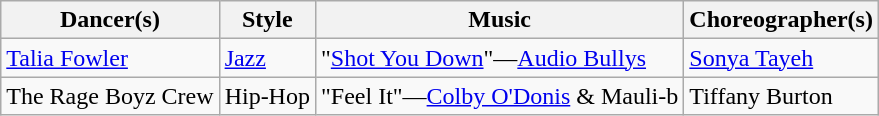<table class="wikitable">
<tr>
<th>Dancer(s)</th>
<th>Style</th>
<th>Music</th>
<th>Choreographer(s)</th>
</tr>
<tr>
<td><a href='#'>Talia Fowler</a></td>
<td><a href='#'>Jazz</a></td>
<td>"<a href='#'>Shot You Down</a>"—<a href='#'>Audio Bullys</a></td>
<td><a href='#'>Sonya Tayeh</a></td>
</tr>
<tr>
<td>The Rage Boyz Crew</td>
<td>Hip-Hop</td>
<td>"Feel It"—<a href='#'>Colby O'Donis</a> & Mauli-b</td>
<td>Tiffany Burton</td>
</tr>
</table>
